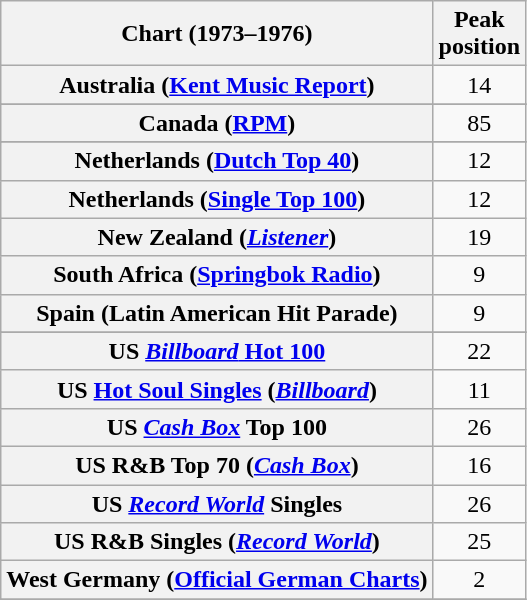<table class="wikitable sortable plainrowheaders" style="text-align:center;">
<tr>
<th scope="col">Chart (1973–1976)</th>
<th scope="col">Peak<br>position</th>
</tr>
<tr>
<th scope="row">Australia (<a href='#'>Kent Music Report</a>)</th>
<td>14</td>
</tr>
<tr>
</tr>
<tr>
<th scope="row">Canada (<a href='#'>RPM</a>)</th>
<td>85</td>
</tr>
<tr>
</tr>
<tr>
<th scope="row">Netherlands (<a href='#'>Dutch Top 40</a>)</th>
<td>12</td>
</tr>
<tr>
<th scope="row">Netherlands (<a href='#'>Single Top 100</a>)</th>
<td>12</td>
</tr>
<tr>
<th scope="row">New Zealand (<em><a href='#'>Listener</a></em>)</th>
<td>19</td>
</tr>
<tr>
<th scope="row">South Africa (<a href='#'>Springbok Radio</a>)</th>
<td>9</td>
</tr>
<tr>
<th scope="row">Spain (Latin American Hit Parade)</th>
<td>9</td>
</tr>
<tr>
</tr>
<tr>
</tr>
<tr>
<th scope="row">US <a href='#'><em>Billboard</em> Hot 100</a></th>
<td>22</td>
</tr>
<tr>
<th scope="row">US <a href='#'>Hot Soul Singles</a> (<em><a href='#'>Billboard</a></em>)</th>
<td>11</td>
</tr>
<tr>
<th scope="row">US <em><a href='#'>Cash Box</a></em> Top 100</th>
<td>26</td>
</tr>
<tr>
<th scope="row">US R&B Top 70 (<em><a href='#'>Cash Box</a></em>)</th>
<td>16</td>
</tr>
<tr>
<th scope="row">US <em><a href='#'>Record World</a></em> Singles</th>
<td>26</td>
</tr>
<tr>
<th scope="row">US R&B Singles (<em><a href='#'>Record World</a></em>)</th>
<td>25</td>
</tr>
<tr>
<th scope="row">West Germany (<a href='#'>Official German Charts</a>)</th>
<td>2</td>
</tr>
<tr>
</tr>
</table>
